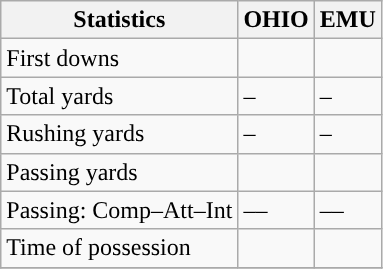<table class="wikitable" style="float: left;">
<tr>
<th>Statistics</th>
<th>OHIO</th>
<th>EMU</th>
</tr>
<tr>
<td>First downs</td>
<td></td>
<td></td>
</tr>
<tr>
<td>Total yards</td>
<td>–</td>
<td>–</td>
</tr>
<tr>
<td>Rushing yards</td>
<td>–</td>
<td>–</td>
</tr>
<tr>
<td>Passing yards</td>
<td></td>
<td></td>
</tr>
<tr>
<td>Passing: Comp–Att–Int</td>
<td>––</td>
<td>––</td>
</tr>
<tr>
<td>Time of possession</td>
<td></td>
<td></td>
</tr>
<tr>
</tr>
</table>
